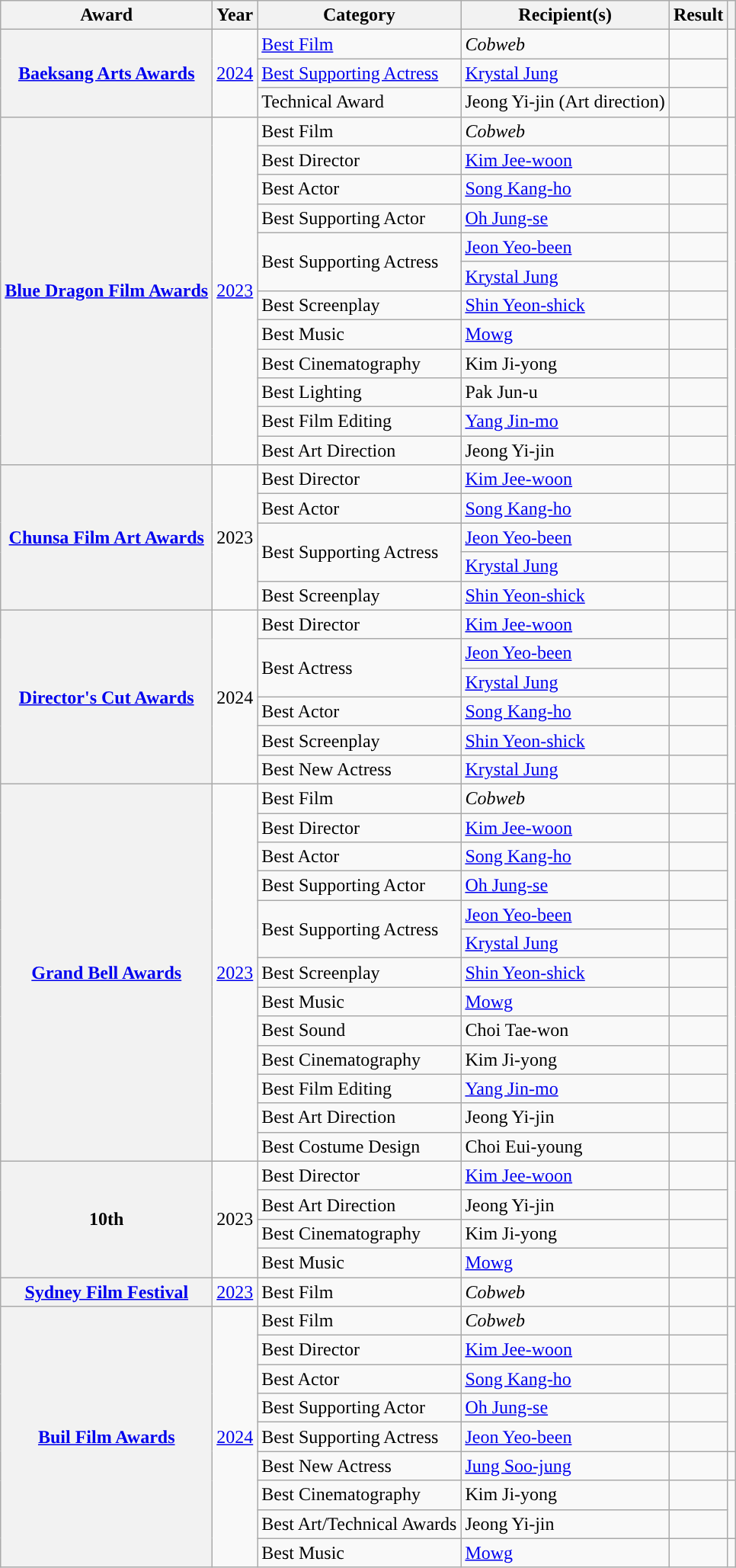<table class="wikitable plainrowheaders sortable">
<tr>
<th scope="col">Award</th>
<th scope="col">Year</th>
<th scope="col">Category</th>
<th scope="col">Recipient(s)</th>
<th scope="col">Result</th>
<th scope="col" class="unsortable"></th>
</tr>
<tr>
<th scope="row" rowspan="3"><a href='#'>Baeksang Arts Awards</a></th>
<td rowspan="3" style="text-align:center"><a href='#'>2024</a></td>
<td><a href='#'>Best Film</a></td>
<td><em>Cobweb</em></td>
<td></td>
<td rowspan="3" style="text-align:center"></td>
</tr>
<tr>
<td><a href='#'>Best Supporting Actress</a></td>
<td><a href='#'>Krystal Jung</a></td>
<td></td>
</tr>
<tr>
<td>Technical Award</td>
<td>Jeong Yi-jin (Art direction)</td>
<td></td>
</tr>
<tr>
<th scope="row" rowspan="12"><a href='#'>Blue Dragon Film Awards</a></th>
<td rowspan="12" style="text-align:center"><a href='#'>2023</a></td>
<td>Best Film</td>
<td><em>Cobweb</em></td>
<td></td>
<td rowspan="12" style="text-align:center"></td>
</tr>
<tr>
<td>Best Director</td>
<td><a href='#'>Kim Jee-woon</a></td>
<td></td>
</tr>
<tr>
<td>Best Actor</td>
<td><a href='#'>Song Kang-ho</a></td>
<td></td>
</tr>
<tr>
<td>Best Supporting Actor</td>
<td><a href='#'>Oh Jung-se</a></td>
<td></td>
</tr>
<tr>
<td rowspan="2">Best Supporting Actress</td>
<td><a href='#'>Jeon Yeo-been</a></td>
<td></td>
</tr>
<tr>
<td><a href='#'>Krystal Jung</a></td>
<td></td>
</tr>
<tr>
<td>Best Screenplay</td>
<td><a href='#'>Shin Yeon-shick</a></td>
<td></td>
</tr>
<tr>
<td>Best Music</td>
<td><a href='#'>Mowg</a></td>
<td></td>
</tr>
<tr>
<td>Best Cinematography</td>
<td>Kim Ji-yong</td>
<td></td>
</tr>
<tr>
<td>Best Lighting</td>
<td>Pak Jun-u</td>
<td></td>
</tr>
<tr>
<td>Best Film Editing</td>
<td><a href='#'>Yang Jin-mo</a></td>
<td></td>
</tr>
<tr>
<td>Best Art Direction</td>
<td>Jeong Yi-jin</td>
<td></td>
</tr>
<tr>
<th scope="row" rowspan="5"><a href='#'>Chunsa Film Art Awards</a></th>
<td rowspan="5" style="text-align:center">2023</td>
<td>Best Director</td>
<td><a href='#'>Kim Jee-woon</a></td>
<td></td>
<td rowspan="5" style="text-align:center"></td>
</tr>
<tr>
<td>Best Actor</td>
<td><a href='#'>Song Kang-ho</a></td>
<td></td>
</tr>
<tr>
<td rowspan="2">Best Supporting Actress</td>
<td><a href='#'>Jeon Yeo-been</a></td>
<td></td>
</tr>
<tr>
<td><a href='#'>Krystal Jung</a></td>
<td></td>
</tr>
<tr>
<td>Best Screenplay</td>
<td><a href='#'>Shin Yeon-shick</a></td>
<td></td>
</tr>
<tr>
<th scope="row" rowspan="6"><a href='#'>Director's Cut  Awards</a></th>
<td rowspan="6" style="text-align:center">2024</td>
<td>Best Director</td>
<td><a href='#'>Kim Jee-woon</a></td>
<td></td>
<td rowspan="6" style="text-align:center"></td>
</tr>
<tr>
<td rowspan="2">Best Actress</td>
<td><a href='#'>Jeon Yeo-been</a></td>
<td></td>
</tr>
<tr>
<td><a href='#'>Krystal Jung</a></td>
<td></td>
</tr>
<tr>
<td>Best Actor</td>
<td><a href='#'>Song Kang-ho</a></td>
<td></td>
</tr>
<tr>
<td>Best Screenplay</td>
<td><a href='#'>Shin Yeon-shick</a></td>
<td></td>
</tr>
<tr>
<td>Best New Actress</td>
<td><a href='#'>Krystal Jung</a></td>
<td></td>
</tr>
<tr>
<th scope="row" rowspan="13"><a href='#'>Grand Bell Awards</a></th>
<td rowspan="13" style="text-align:center"><a href='#'>2023</a></td>
<td>Best Film</td>
<td><em>Cobweb</em></td>
<td></td>
<td rowspan="13" style="text-align:center"></td>
</tr>
<tr>
<td>Best Director</td>
<td><a href='#'>Kim Jee-woon</a></td>
<td></td>
</tr>
<tr>
<td>Best Actor</td>
<td><a href='#'>Song Kang-ho</a></td>
<td></td>
</tr>
<tr>
<td>Best Supporting Actor</td>
<td><a href='#'>Oh Jung-se</a></td>
<td></td>
</tr>
<tr>
<td rowspan="2">Best Supporting Actress</td>
<td><a href='#'>Jeon Yeo-been</a></td>
<td></td>
</tr>
<tr>
<td><a href='#'>Krystal Jung</a></td>
<td></td>
</tr>
<tr>
<td>Best Screenplay</td>
<td><a href='#'>Shin Yeon-shick</a></td>
<td></td>
</tr>
<tr>
<td>Best Music</td>
<td><a href='#'>Mowg</a></td>
<td></td>
</tr>
<tr>
<td>Best Sound</td>
<td>Choi Tae-won</td>
<td></td>
</tr>
<tr>
<td>Best Cinematography</td>
<td>Kim Ji-yong</td>
<td></td>
</tr>
<tr>
<td>Best Film Editing</td>
<td><a href='#'>Yang Jin-mo</a></td>
<td></td>
</tr>
<tr>
<td>Best Art Direction</td>
<td>Jeong Yi-jin</td>
<td></td>
</tr>
<tr>
<td>Best Costume Design</td>
<td>Choi Eui-young</td>
<td></td>
</tr>
<tr>
<th scope="row" rowspan="4">10th </th>
<td rowspan="4" style="text-align:center">2023</td>
<td>Best Director</td>
<td><a href='#'>Kim Jee-woon</a></td>
<td></td>
<td rowspan="4" style="text-align:center"></td>
</tr>
<tr>
<td>Best Art Direction</td>
<td>Jeong Yi-jin</td>
<td></td>
</tr>
<tr>
<td>Best Cinematography</td>
<td>Kim Ji-yong</td>
<td></td>
</tr>
<tr>
<td>Best Music</td>
<td><a href='#'>Mowg</a></td>
<td></td>
</tr>
<tr>
<th scope="row"><a href='#'>Sydney Film Festival</a></th>
<td style="text-align:center"><a href='#'>2023</a></td>
<td>Best Film</td>
<td><em>Cobweb</em></td>
<td></td>
<td style="text-align:center"></td>
</tr>
<tr>
<th scope="row" rowspan="9"><a href='#'>Buil Film Awards</a></th>
<td rowspan="9" style="text-align:center"><a href='#'>2024</a></td>
<td>Best Film</td>
<td><em>Cobweb</em></td>
<td></td>
<td rowspan="5"></td>
</tr>
<tr>
<td>Best Director</td>
<td><a href='#'>Kim Jee-woon</a></td>
<td></td>
</tr>
<tr>
<td>Best Actor</td>
<td><a href='#'>Song Kang-ho</a></td>
<td></td>
</tr>
<tr>
<td>Best Supporting Actor</td>
<td><a href='#'>Oh Jung-se</a></td>
<td></td>
</tr>
<tr>
<td>Best Supporting Actress</td>
<td><a href='#'>Jeon Yeo-been</a></td>
<td></td>
</tr>
<tr>
<td>Best New Actress</td>
<td><a href='#'>Jung Soo-jung</a></td>
<td></td>
<td></td>
</tr>
<tr>
<td>Best Cinematography</td>
<td>Kim Ji-yong</td>
<td></td>
<td rowspan="2"></td>
</tr>
<tr>
<td>Best Art/Technical Awards</td>
<td>Jeong Yi-jin</td>
<td></td>
</tr>
<tr>
<td>Best Music</td>
<td><a href='#'>Mowg</a></td>
<td></td>
<td></td>
</tr>
</table>
